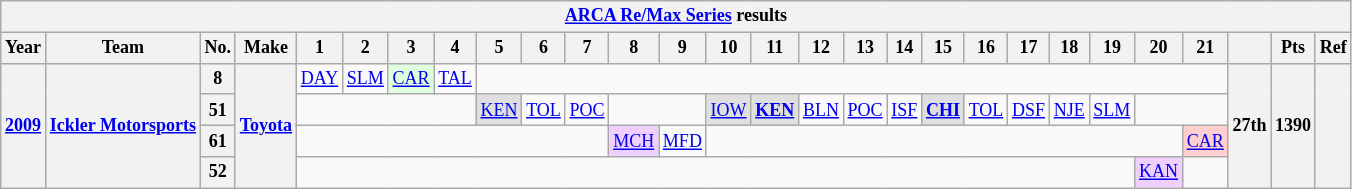<table class="wikitable" style="text-align:center; font-size:75%">
<tr>
<th colspan=28><a href='#'>ARCA Re/Max Series</a> results</th>
</tr>
<tr>
<th>Year</th>
<th>Team</th>
<th>No.</th>
<th>Make</th>
<th>1</th>
<th>2</th>
<th>3</th>
<th>4</th>
<th>5</th>
<th>6</th>
<th>7</th>
<th>8</th>
<th>9</th>
<th>10</th>
<th>11</th>
<th>12</th>
<th>13</th>
<th>14</th>
<th>15</th>
<th>16</th>
<th>17</th>
<th>18</th>
<th>19</th>
<th>20</th>
<th>21</th>
<th></th>
<th>Pts</th>
<th>Ref</th>
</tr>
<tr>
<th rowspan=4><a href='#'>2009</a></th>
<th rowspan=4><a href='#'>Ickler Motorsports</a></th>
<th>8</th>
<th rowspan=4><a href='#'>Toyota</a></th>
<td><a href='#'>DAY</a></td>
<td><a href='#'>SLM</a></td>
<td style="background:#DFFFDF;"><a href='#'>CAR</a> <br></td>
<td><a href='#'>TAL</a></td>
<td colspan=17></td>
<th rowspan=4>27th</th>
<th rowspan=4>1390</th>
<th rowspan=4></th>
</tr>
<tr>
<th>51</th>
<td colspan=4></td>
<td style="background:#DFDFDF;"><a href='#'>KEN</a> <br></td>
<td><a href='#'>TOL</a></td>
<td><a href='#'>POC</a></td>
<td colspan=2></td>
<td style="background:#DFDFDF;"><a href='#'>IOW</a> <br></td>
<td style="background:#DFDFDF;"><strong><a href='#'>KEN</a></strong> <br></td>
<td><a href='#'>BLN</a></td>
<td><a href='#'>POC</a></td>
<td><a href='#'>ISF</a></td>
<td style="background:#DFDFDF;"><strong><a href='#'>CHI</a></strong> <br></td>
<td><a href='#'>TOL</a></td>
<td><a href='#'>DSF</a></td>
<td><a href='#'>NJE</a></td>
<td><a href='#'>SLM</a></td>
<td colspan=2></td>
</tr>
<tr>
<th>61</th>
<td colspan=7></td>
<td style="background:#EFCFFF;"><a href='#'>MCH</a> <br></td>
<td><a href='#'>MFD</a></td>
<td colspan=11></td>
<td style="background:#FFCFCF;"><a href='#'>CAR</a> <br></td>
</tr>
<tr>
<th>52</th>
<td colspan=19></td>
<td style="background:#EFCFFF;"><a href='#'>KAN</a> <br></td>
<td></td>
</tr>
</table>
